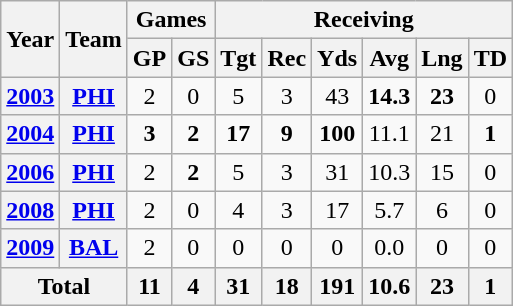<table class="wikitable" style="text-align:center">
<tr>
<th rowspan="2">Year</th>
<th rowspan="2">Team</th>
<th colspan="2">Games</th>
<th colspan="6">Receiving</th>
</tr>
<tr>
<th>GP</th>
<th>GS</th>
<th>Tgt</th>
<th>Rec</th>
<th>Yds</th>
<th>Avg</th>
<th>Lng</th>
<th>TD</th>
</tr>
<tr>
<th><a href='#'>2003</a></th>
<th><a href='#'>PHI</a></th>
<td>2</td>
<td>0</td>
<td>5</td>
<td>3</td>
<td>43</td>
<td><strong>14.3</strong></td>
<td><strong>23</strong></td>
<td>0</td>
</tr>
<tr>
<th><a href='#'>2004</a></th>
<th><a href='#'>PHI</a></th>
<td><strong>3</strong></td>
<td><strong>2</strong></td>
<td><strong>17</strong></td>
<td><strong>9</strong></td>
<td><strong>100</strong></td>
<td>11.1</td>
<td>21</td>
<td><strong>1</strong></td>
</tr>
<tr>
<th><a href='#'>2006</a></th>
<th><a href='#'>PHI</a></th>
<td>2</td>
<td><strong>2</strong></td>
<td>5</td>
<td>3</td>
<td>31</td>
<td>10.3</td>
<td>15</td>
<td>0</td>
</tr>
<tr>
<th><a href='#'>2008</a></th>
<th><a href='#'>PHI</a></th>
<td>2</td>
<td>0</td>
<td>4</td>
<td>3</td>
<td>17</td>
<td>5.7</td>
<td>6</td>
<td>0</td>
</tr>
<tr>
<th><a href='#'>2009</a></th>
<th><a href='#'>BAL</a></th>
<td>2</td>
<td>0</td>
<td>0</td>
<td>0</td>
<td>0</td>
<td>0.0</td>
<td>0</td>
<td>0</td>
</tr>
<tr>
<th colspan="2">Total</th>
<th>11</th>
<th>4</th>
<th>31</th>
<th>18</th>
<th>191</th>
<th>10.6</th>
<th>23</th>
<th>1</th>
</tr>
</table>
